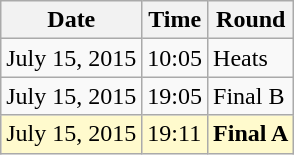<table class="wikitable">
<tr>
<th>Date</th>
<th>Time</th>
<th>Round</th>
</tr>
<tr>
<td>July 15, 2015</td>
<td>10:05</td>
<td>Heats</td>
</tr>
<tr>
<td>July 15, 2015</td>
<td>19:05</td>
<td>Final B</td>
</tr>
<tr style=background:lemonchiffon>
<td>July 15, 2015</td>
<td>19:11</td>
<td><strong>Final A</strong></td>
</tr>
</table>
